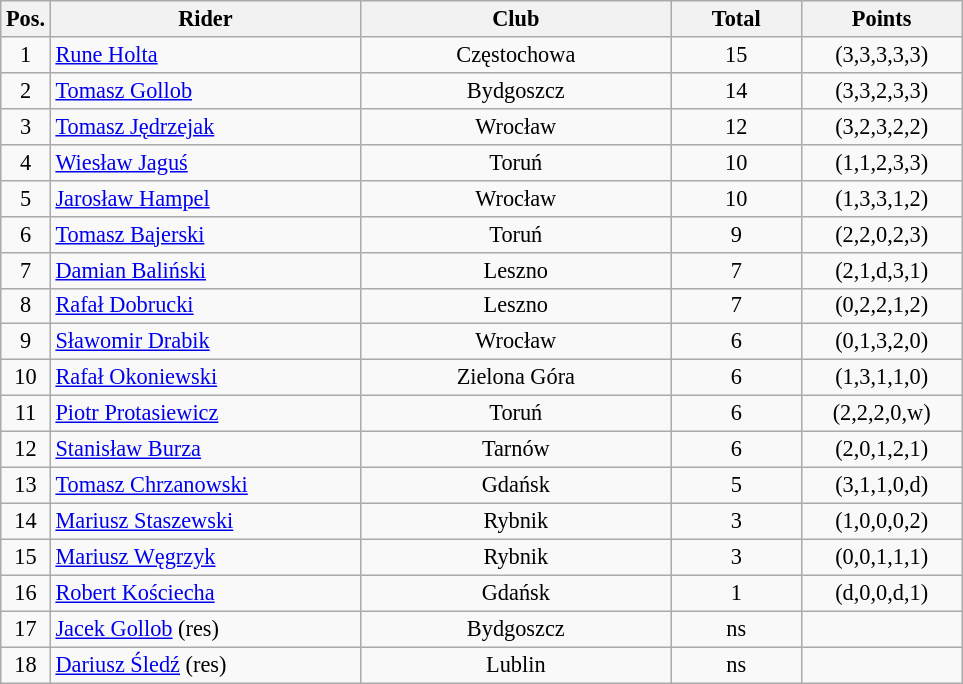<table class=wikitable style="font-size:93%;">
<tr>
<th width=25px>Pos.</th>
<th width=200px>Rider</th>
<th width=200px>Club</th>
<th width=80px>Total</th>
<th width=100px>Points</th>
</tr>
<tr align=center>
<td>1</td>
<td align=left><a href='#'>Rune Holta</a></td>
<td>Częstochowa</td>
<td>15</td>
<td>(3,3,3,3,3)</td>
</tr>
<tr align=center>
<td>2</td>
<td align=left><a href='#'>Tomasz Gollob</a></td>
<td>Bydgoszcz</td>
<td>14</td>
<td>(3,3,2,3,3)</td>
</tr>
<tr align=center>
<td>3</td>
<td align=left><a href='#'>Tomasz Jędrzejak</a></td>
<td>Wrocław</td>
<td>12</td>
<td>(3,2,3,2,2)</td>
</tr>
<tr align=center>
<td>4</td>
<td align=left><a href='#'>Wiesław Jaguś</a></td>
<td>Toruń</td>
<td>10</td>
<td>(1,1,2,3,3)</td>
</tr>
<tr align=center>
<td>5</td>
<td align=left><a href='#'>Jarosław Hampel</a></td>
<td>Wrocław</td>
<td>10</td>
<td>(1,3,3,1,2)</td>
</tr>
<tr align=center>
<td>6</td>
<td align=left><a href='#'>Tomasz Bajerski</a></td>
<td>Toruń</td>
<td>9</td>
<td>(2,2,0,2,3)</td>
</tr>
<tr align=center>
<td>7</td>
<td align=left><a href='#'>Damian Baliński</a></td>
<td>Leszno</td>
<td>7</td>
<td>(2,1,d,3,1)</td>
</tr>
<tr align=center>
<td>8</td>
<td align=left><a href='#'>Rafał Dobrucki</a></td>
<td>Leszno</td>
<td>7</td>
<td>(0,2,2,1,2)</td>
</tr>
<tr align=center>
<td>9</td>
<td align=left><a href='#'>Sławomir Drabik</a></td>
<td>Wrocław</td>
<td>6</td>
<td>(0,1,3,2,0)</td>
</tr>
<tr align=center>
<td>10</td>
<td align=left><a href='#'>Rafał Okoniewski</a></td>
<td>Zielona Góra</td>
<td>6</td>
<td>(1,3,1,1,0)</td>
</tr>
<tr align=center>
<td>11</td>
<td align=left><a href='#'>Piotr Protasiewicz</a></td>
<td>Toruń</td>
<td>6</td>
<td>(2,2,2,0,w)</td>
</tr>
<tr align=center>
<td>12</td>
<td align=left><a href='#'>Stanisław Burza</a></td>
<td>Tarnów</td>
<td>6</td>
<td>(2,0,1,2,1)</td>
</tr>
<tr align=center>
<td>13</td>
<td align=left><a href='#'>Tomasz Chrzanowski</a></td>
<td>Gdańsk</td>
<td>5</td>
<td>(3,1,1,0,d)</td>
</tr>
<tr align=center>
<td>14</td>
<td align=left><a href='#'>Mariusz Staszewski</a></td>
<td>Rybnik</td>
<td>3</td>
<td>(1,0,0,0,2)</td>
</tr>
<tr align=center>
<td>15</td>
<td align=left><a href='#'>Mariusz Węgrzyk</a></td>
<td>Rybnik</td>
<td>3</td>
<td>(0,0,1,1,1)</td>
</tr>
<tr align=center>
<td>16</td>
<td align=left><a href='#'>Robert Kościecha</a></td>
<td>Gdańsk</td>
<td>1</td>
<td>(d,0,0,d,1)</td>
</tr>
<tr align=center>
<td>17</td>
<td align=left><a href='#'>Jacek Gollob</a> (res)</td>
<td>Bydgoszcz</td>
<td>ns</td>
<td></td>
</tr>
<tr align=center>
<td>18</td>
<td align=left><a href='#'>Dariusz Śledź</a>	(res)</td>
<td>Lublin</td>
<td>ns</td>
<td></td>
</tr>
</table>
